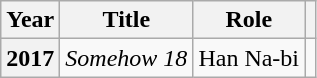<table class="wikitable plainrowheaders">
<tr>
<th scope="col">Year</th>
<th scope="col">Title</th>
<th scope="col">Role</th>
<th scope="col" class="unsortable"></th>
</tr>
<tr>
<th scope="row">2017</th>
<td><em>Somehow 18</em></td>
<td>Han Na-bi</td>
<td style="text-align:center"></td>
</tr>
</table>
